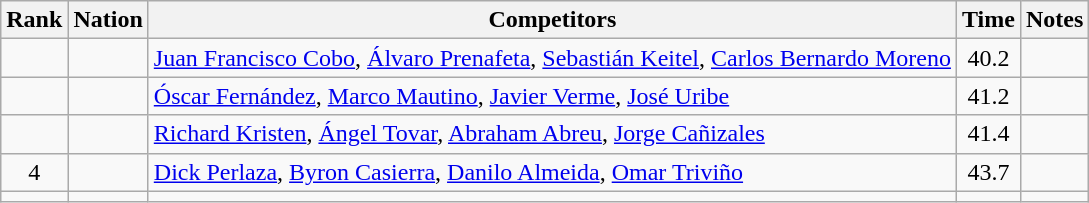<table class="wikitable sortable" style="text-align:center">
<tr>
<th>Rank</th>
<th>Nation</th>
<th>Competitors</th>
<th>Time</th>
<th>Notes</th>
</tr>
<tr>
<td></td>
<td align=left></td>
<td align=left><a href='#'>Juan Francisco Cobo</a>, <a href='#'>Álvaro Prenafeta</a>, <a href='#'>Sebastián Keitel</a>, <a href='#'>Carlos Bernardo Moreno</a></td>
<td>40.2</td>
<td></td>
</tr>
<tr>
<td></td>
<td align=left></td>
<td align=left><a href='#'>Óscar Fernández</a>, <a href='#'>Marco Mautino</a>, <a href='#'>Javier Verme</a>, <a href='#'>José Uribe</a></td>
<td>41.2</td>
<td></td>
</tr>
<tr>
<td></td>
<td align=left></td>
<td align=left><a href='#'>Richard Kristen</a>, <a href='#'>Ángel Tovar</a>, <a href='#'>Abraham Abreu</a>, <a href='#'>Jorge Cañizales</a></td>
<td>41.4</td>
<td></td>
</tr>
<tr>
<td>4</td>
<td align=left></td>
<td align=left><a href='#'>Dick Perlaza</a>, <a href='#'>Byron Casierra</a>, <a href='#'>Danilo Almeida</a>, <a href='#'>Omar Triviño</a></td>
<td>43.7</td>
<td></td>
</tr>
<tr>
<td></td>
<td align=left></td>
<td align=left></td>
<td></td>
<td></td>
</tr>
</table>
